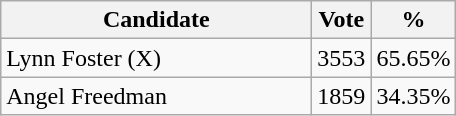<table class="wikitable">
<tr>
<th bgcolor="#DDDDFF" width="200px">Candidate</th>
<th bgcolor="#DDDDFF">Vote</th>
<th bgcolor="#DDDDFF">%</th>
</tr>
<tr>
<td>Lynn Foster (X)</td>
<td>3553</td>
<td>65.65%</td>
</tr>
<tr>
<td>Angel Freedman</td>
<td>1859</td>
<td>34.35%</td>
</tr>
</table>
